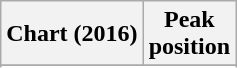<table class="wikitable sortable plainrowheaders">
<tr>
<th align="center">Chart (2016)</th>
<th align="center">Peak<br>position</th>
</tr>
<tr>
</tr>
<tr>
</tr>
</table>
